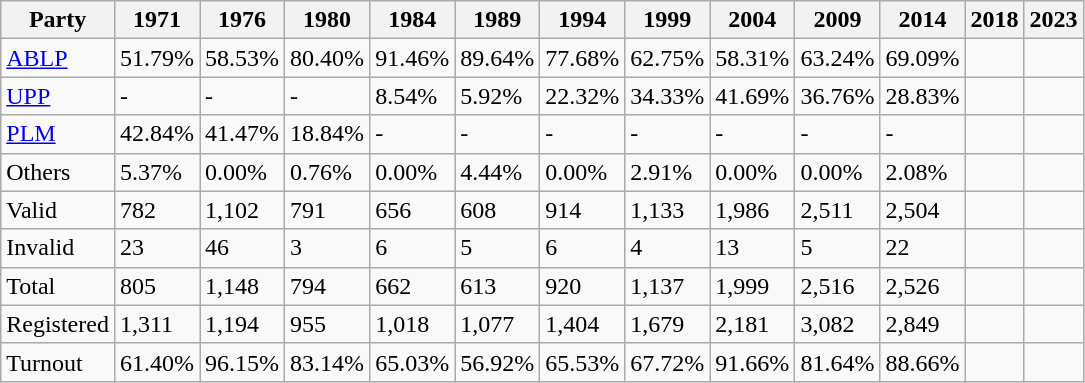<table class="wikitable">
<tr>
<th><strong>Party</strong></th>
<th><strong>1971</strong></th>
<th><strong>1976</strong></th>
<th><strong>1980</strong></th>
<th><strong>1984</strong></th>
<th><strong>1989</strong></th>
<th><strong>1994</strong></th>
<th><strong>1999</strong></th>
<th><strong>2004</strong></th>
<th><strong>2009</strong></th>
<th><strong>2014</strong></th>
<th>2018</th>
<th>2023</th>
</tr>
<tr>
<td><a href='#'>ABLP</a></td>
<td>51.79%</td>
<td>58.53%</td>
<td>80.40%</td>
<td>91.46%</td>
<td>89.64%</td>
<td>77.68%</td>
<td>62.75%</td>
<td>58.31%</td>
<td>63.24%</td>
<td>69.09%</td>
<td></td>
<td></td>
</tr>
<tr>
<td><a href='#'>UPP</a></td>
<td>-</td>
<td>-</td>
<td>-</td>
<td>8.54%</td>
<td>5.92%</td>
<td>22.32%</td>
<td>34.33%</td>
<td>41.69%</td>
<td>36.76%</td>
<td>28.83%</td>
<td></td>
<td></td>
</tr>
<tr>
<td><a href='#'>PLM</a></td>
<td>42.84%</td>
<td>41.47%</td>
<td>18.84%</td>
<td>-</td>
<td>-</td>
<td>-</td>
<td>-</td>
<td>-</td>
<td>-</td>
<td>-</td>
<td></td>
<td></td>
</tr>
<tr>
<td>Others</td>
<td>5.37%</td>
<td>0.00%</td>
<td>0.76%</td>
<td>0.00%</td>
<td>4.44%</td>
<td>0.00%</td>
<td>2.91%</td>
<td>0.00%</td>
<td>0.00%</td>
<td>2.08%</td>
<td></td>
<td></td>
</tr>
<tr>
<td>Valid</td>
<td>782</td>
<td>1,102</td>
<td>791</td>
<td>656</td>
<td>608</td>
<td>914</td>
<td>1,133</td>
<td>1,986</td>
<td>2,511</td>
<td>2,504</td>
<td></td>
<td></td>
</tr>
<tr>
<td>Invalid</td>
<td>23</td>
<td>46</td>
<td>3</td>
<td>6</td>
<td>5</td>
<td>6</td>
<td>4</td>
<td>13</td>
<td>5</td>
<td>22</td>
<td></td>
<td></td>
</tr>
<tr>
<td>Total</td>
<td>805</td>
<td>1,148</td>
<td>794</td>
<td>662</td>
<td>613</td>
<td>920</td>
<td>1,137</td>
<td>1,999</td>
<td>2,516</td>
<td>2,526</td>
<td></td>
<td></td>
</tr>
<tr>
<td>Registered</td>
<td>1,311</td>
<td>1,194</td>
<td>955</td>
<td>1,018</td>
<td>1,077</td>
<td>1,404</td>
<td>1,679</td>
<td>2,181</td>
<td>3,082</td>
<td>2,849</td>
<td></td>
<td></td>
</tr>
<tr>
<td>Turnout</td>
<td>61.40%</td>
<td>96.15%</td>
<td>83.14%</td>
<td>65.03%</td>
<td>56.92%</td>
<td>65.53%</td>
<td>67.72%</td>
<td>91.66%</td>
<td>81.64%</td>
<td>88.66%</td>
<td></td>
<td></td>
</tr>
</table>
